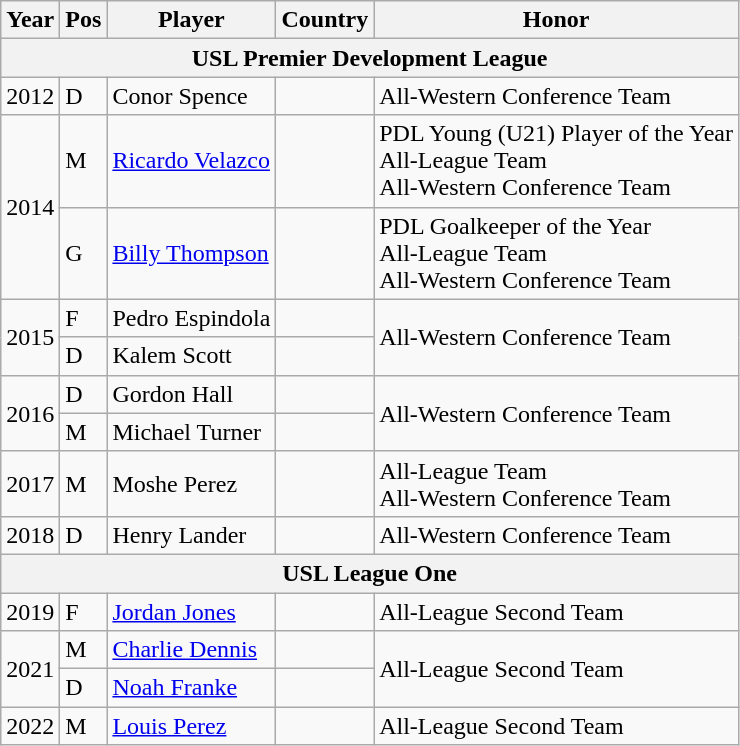<table class="wikitable">
<tr>
<th>Year</th>
<th>Pos</th>
<th>Player</th>
<th>Country</th>
<th>Honor</th>
</tr>
<tr>
<th colspan=5>USL Premier Development League</th>
</tr>
<tr>
<td>2012</td>
<td>D</td>
<td>Conor Spence</td>
<td></td>
<td>All-Western Conference Team</td>
</tr>
<tr>
<td rowspan=2>2014</td>
<td>M</td>
<td><a href='#'>Ricardo Velazco</a></td>
<td></td>
<td>PDL Young (U21) Player of the Year<br>All-League Team<br>All-Western Conference Team</td>
</tr>
<tr>
<td>G</td>
<td><a href='#'>Billy Thompson</a></td>
<td></td>
<td>PDL Goalkeeper of the Year<br>All-League Team<br>All-Western Conference Team</td>
</tr>
<tr>
<td rowspan=2>2015</td>
<td>F</td>
<td>Pedro Espindola</td>
<td></td>
<td rowspan=2>All-Western Conference Team</td>
</tr>
<tr>
<td>D</td>
<td>Kalem Scott</td>
<td></td>
</tr>
<tr>
<td rowspan=2>2016</td>
<td>D</td>
<td>Gordon Hall</td>
<td></td>
<td rowspan=2>All-Western Conference Team</td>
</tr>
<tr>
<td>M</td>
<td>Michael Turner</td>
<td></td>
</tr>
<tr>
<td>2017</td>
<td>M</td>
<td>Moshe Perez</td>
<td></td>
<td>All-League Team<br>All-Western Conference Team</td>
</tr>
<tr>
<td>2018</td>
<td>D</td>
<td>Henry Lander</td>
<td></td>
<td>All-Western Conference Team</td>
</tr>
<tr>
<th colspan=5>USL League One</th>
</tr>
<tr>
<td>2019</td>
<td>F</td>
<td><a href='#'>Jordan Jones</a></td>
<td></td>
<td>All-League Second Team</td>
</tr>
<tr>
<td rowspan=2>2021</td>
<td>M</td>
<td><a href='#'>Charlie Dennis</a></td>
<td></td>
<td rowspan=2>All-League Second Team</td>
</tr>
<tr>
<td>D</td>
<td><a href='#'>Noah Franke</a></td>
<td></td>
</tr>
<tr>
<td>2022</td>
<td>M</td>
<td><a href='#'>Louis Perez</a></td>
<td></td>
<td>All-League Second Team</td>
</tr>
</table>
